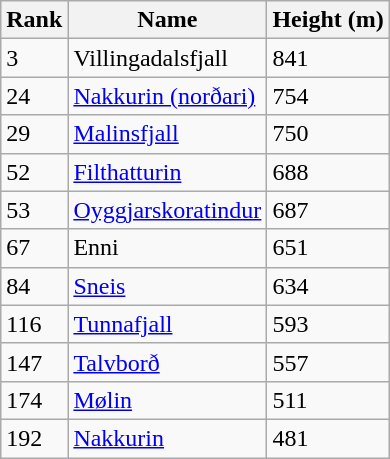<table class="wikitable">
<tr>
<th>Rank</th>
<th>Name</th>
<th>Height (m)</th>
</tr>
<tr>
<td>3</td>
<td>Villingadalsfjall</td>
<td>841</td>
</tr>
<tr>
<td>24</td>
<td><a href='#'>Nakkurin (norðari)</a></td>
<td>754</td>
</tr>
<tr>
<td>29</td>
<td><a href='#'>Malinsfjall</a></td>
<td>750</td>
</tr>
<tr>
<td>52</td>
<td><a href='#'>Filthatturin</a></td>
<td>688</td>
</tr>
<tr>
<td>53</td>
<td><a href='#'>Oyggjarskoratindur</a></td>
<td>687</td>
</tr>
<tr>
<td>67</td>
<td>Enni</td>
<td>651</td>
</tr>
<tr>
<td>84</td>
<td><a href='#'>Sneis</a></td>
<td>634</td>
</tr>
<tr>
<td>116</td>
<td><a href='#'>Tunnafjall</a></td>
<td>593</td>
</tr>
<tr>
<td>147</td>
<td><a href='#'>Talvborð</a></td>
<td>557</td>
</tr>
<tr>
<td>174</td>
<td><a href='#'>Mølin</a></td>
<td>511</td>
</tr>
<tr>
<td>192</td>
<td><a href='#'>Nakkurin</a></td>
<td>481</td>
</tr>
</table>
